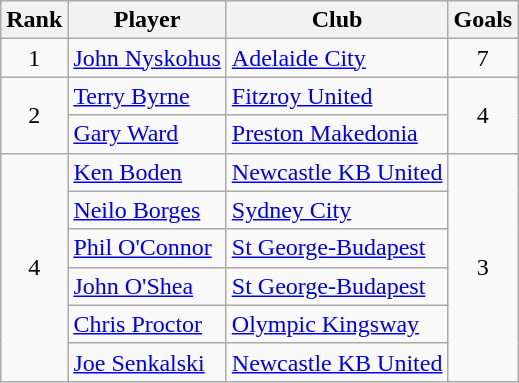<table class="wikitable" style="text-align:center">
<tr>
<th>Rank</th>
<th>Player</th>
<th>Club</th>
<th>Goals</th>
</tr>
<tr>
<td>1</td>
<td align="left"> <a href='#'>John Nyskohus</a></td>
<td align="left"><a href='#'>Adelaide City</a></td>
<td>7</td>
</tr>
<tr>
<td rowspan="2">2</td>
<td align="left"> <a href='#'>Terry Byrne</a></td>
<td align="left"><a href='#'>Fitzroy United</a></td>
<td rowspan="2">4</td>
</tr>
<tr>
<td align="left"> <a href='#'>Gary Ward</a></td>
<td align="left"><a href='#'>Preston Makedonia</a></td>
</tr>
<tr>
<td rowspan="6">4</td>
<td align="left"> <a href='#'>Ken Boden</a></td>
<td align="left"><a href='#'>Newcastle KB United</a></td>
<td rowspan="6">3</td>
</tr>
<tr>
<td align="left"> <a href='#'>Neilo Borges</a></td>
<td align="left"><a href='#'>Sydney City</a></td>
</tr>
<tr>
<td align="left"> <a href='#'>Phil O'Connor</a></td>
<td align="left"><a href='#'>St George-Budapest</a></td>
</tr>
<tr>
<td align="left"> <a href='#'>John O'Shea</a></td>
<td align="left"><a href='#'>St George-Budapest</a></td>
</tr>
<tr>
<td align="left"> <a href='#'>Chris Proctor</a></td>
<td align="left"><a href='#'>Olympic Kingsway</a></td>
</tr>
<tr>
<td align="left"> <a href='#'>Joe Senkalski</a></td>
<td align="left"><a href='#'>Newcastle KB United</a></td>
</tr>
</table>
